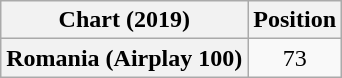<table class="wikitable plainrowheaders" style="text-align:center">
<tr>
<th>Chart (2019)</th>
<th>Position</th>
</tr>
<tr>
<th scope="row">Romania (Airplay 100)</th>
<td>73</td>
</tr>
</table>
